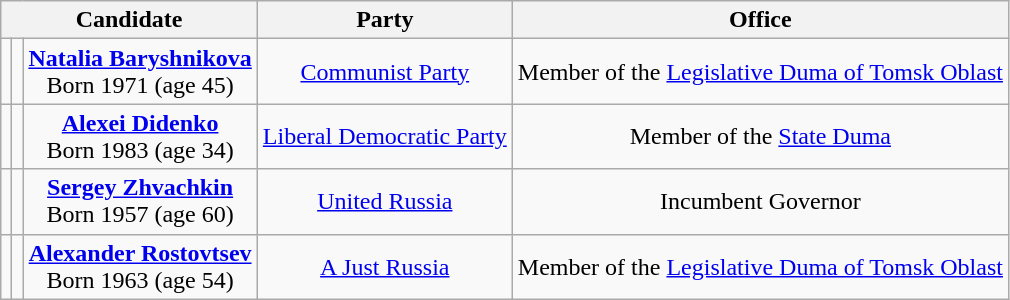<table class="sortable wikitable" style="text-align:center;">
<tr>
<th colspan=3>Candidate</th>
<th>Party</th>
<th>Office</th>
</tr>
<tr>
<td bgcolor=></td>
<td></td>
<td><strong><a href='#'>Natalia Baryshnikova</a></strong><br>Born 1971 (age 45)</td>
<td><a href='#'>Communist Party</a></td>
<td>Member of the <a href='#'>Legislative Duma of Tomsk Oblast</a></td>
</tr>
<tr>
<td bgcolor=></td>
<td></td>
<td><strong><a href='#'>Alexei Didenko</a></strong><br>Born 1983 (age 34)</td>
<td><a href='#'>Liberal Democratic Party</a></td>
<td>Member of the <a href='#'>State Duma</a></td>
</tr>
<tr>
<td bgcolor=></td>
<td></td>
<td><strong><a href='#'>Sergey Zhvachkin</a></strong><br>Born 1957 (age 60)</td>
<td><a href='#'>United Russia</a></td>
<td>Incumbent Governor</td>
</tr>
<tr>
<td bgcolor=></td>
<td></td>
<td><strong><a href='#'>Alexander Rostovtsev</a></strong><br>Born 1963 (age 54)</td>
<td><a href='#'>A Just Russia</a></td>
<td>Member of the <a href='#'>Legislative Duma of Tomsk Oblast</a></td>
</tr>
</table>
